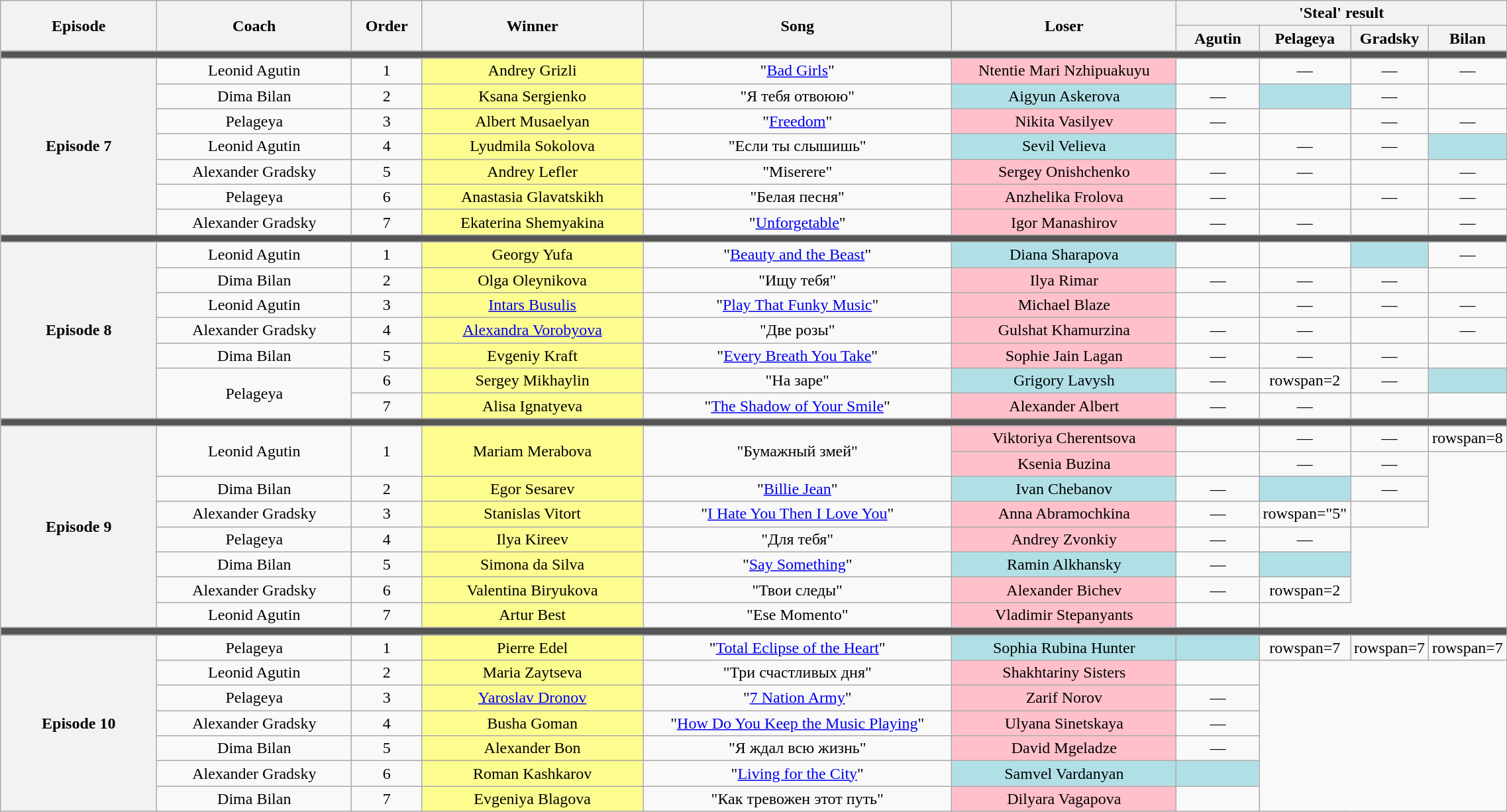<table class="wikitable" style="text-align: center; width:120%;">
<tr>
<th rowspan="2" style="width:12%;">Episode</th>
<th rowspan="2" style="width:15%;">Coach</th>
<th rowspan="2" style="width:05%;">Order</th>
<th rowspan="2" style="width:17%;">Winner</th>
<th rowspan="2" style="width:24%;">Song</th>
<th rowspan="2" style="width:17%;">Loser</th>
<th colspan="4" style="width:20%;">'Steal' result</th>
</tr>
<tr>
<th style="width:06%;">Agutin</th>
<th style="width:06%;">Pelageya</th>
<th style="width:06%;">Gradsky</th>
<th style="width:06%;">Bilan</th>
</tr>
<tr>
<td colspan="10" style="background:#555;"></td>
</tr>
<tr>
<th rowspan=7>Episode 7 <br> </th>
<td>Leonid Agutin</td>
<td>1</td>
<td style="background:#fdfc8f;">Andrey Grizli</td>
<td>"<a href='#'>Bad Girls</a>"</td>
<td style="background:pink;">Ntentie Mari Nzhipuakuyu</td>
<td></td>
<td>—</td>
<td>—</td>
<td>—</td>
</tr>
<tr>
<td>Dima Bilan</td>
<td>2</td>
<td style="background:#fdfc8f;">Ksana Sergienko</td>
<td>"Я тебя отвоюю"</td>
<td style="background:#B0E0E6;">Aigyun Askerova</td>
<td>—</td>
<td style="background:#B0E0E6;"><strong></strong></td>
<td>—</td>
<td></td>
</tr>
<tr>
<td>Pelageya</td>
<td>3</td>
<td style="background:#fdfc8f;">Albert Musaelyan</td>
<td>"<a href='#'>Freedom</a>"</td>
<td style="background:pink;">Nikita Vasilyev</td>
<td>—</td>
<td></td>
<td>—</td>
<td>—</td>
</tr>
<tr>
<td>Leonid Agutin</td>
<td>4</td>
<td style="background:#fdfc8f;">Lyudmila Sokolova</td>
<td>"Если ты слышишь"</td>
<td style="background:#B0E0E6;">Sevil Velieva</td>
<td></td>
<td>—</td>
<td>—</td>
<td style="background:#B0E0E6;"><strong></strong></td>
</tr>
<tr>
<td>Alexander Gradsky</td>
<td>5</td>
<td style="background:#fdfc8f;">Andrey Lefler</td>
<td>"Miserere"</td>
<td style="background:pink;">Sergey Onishchenko</td>
<td>—</td>
<td>—</td>
<td></td>
<td>—</td>
</tr>
<tr>
<td>Pelageya</td>
<td>6</td>
<td style="background:#fdfc8f;">Anastasia Glavatskikh</td>
<td>"Белая песня"</td>
<td style="background:pink;">Anzhelika Frolova</td>
<td>—</td>
<td></td>
<td>—</td>
<td>—</td>
</tr>
<tr>
<td>Alexander Gradsky</td>
<td>7</td>
<td style="background:#fdfc8f;">Ekaterina Shemyakina</td>
<td>"<a href='#'>Unforgetable</a>"</td>
<td style="background:pink;">Igor Manashirov</td>
<td>—</td>
<td>—</td>
<td></td>
<td>—</td>
</tr>
<tr>
<td colspan="10" style="background:#555;"></td>
</tr>
<tr>
<th rowspan=7>Episode 8 <br> </th>
<td>Leonid Agutin</td>
<td>1</td>
<td style="background:#fdfc8f;">Georgy Yufa</td>
<td>"<a href='#'>Beauty and the Beast</a>"</td>
<td style="background:#B0E0E6;">Diana Sharapova</td>
<td></td>
<td><strong></strong></td>
<td style="background:#B0E0E6;"><strong></strong></td>
<td>—</td>
</tr>
<tr>
<td>Dima Bilan</td>
<td>2</td>
<td style="background:#fdfc8f;">Olga Oleynikova</td>
<td>"Ищу тебя"</td>
<td style="background:pink;">Ilya Rimar</td>
<td>—</td>
<td>—</td>
<td>—</td>
<td></td>
</tr>
<tr>
<td>Leonid Agutin</td>
<td>3</td>
<td style="background:#fdfc8f;"><a href='#'>Intars Busulis</a></td>
<td>"<a href='#'>Play That Funky Music</a>"</td>
<td style="background:pink;">Michael Blaze</td>
<td></td>
<td>—</td>
<td>—</td>
<td>—</td>
</tr>
<tr>
<td>Alexander Gradsky</td>
<td>4</td>
<td style="background:#fdfc8f;"><a href='#'>Alexandra Vorobyova</a></td>
<td>"Две розы"</td>
<td style="background:pink;">Gulshat Khamurzina</td>
<td>—</td>
<td>—</td>
<td></td>
<td>—</td>
</tr>
<tr>
<td>Dima Bilan</td>
<td>5</td>
<td style="background:#fdfc8f;">Evgeniy Kraft</td>
<td>"<a href='#'>Every Breath You Take</a>"</td>
<td style="background:pink;">Sophie Jain Lagan</td>
<td>—</td>
<td>—</td>
<td>—</td>
<td></td>
</tr>
<tr>
<td rowspan="2">Pelageya</td>
<td>6</td>
<td style="background:#fdfc8f;">Sergey Mikhaylin</td>
<td>"На заре"</td>
<td style="background:#B0E0E6;">Grigory Lavysh</td>
<td>—</td>
<td>rowspan=2 </td>
<td>—</td>
<td style="background:#B0E0E6;"><strong></strong></td>
</tr>
<tr>
<td>7</td>
<td style="background:#fdfc8f;">Alisa Ignatyeva</td>
<td>"<a href='#'>The Shadow of Your Smile</a>"</td>
<td style="background:pink;">Alexander Albert</td>
<td>—</td>
<td>—</td>
<td></td>
</tr>
<tr>
<td colspan=10 style="background:#555;"></td>
</tr>
<tr>
<th rowspan=8>Episode 9 <br> </th>
<td rowspan=2>Leonid Agutin</td>
<td rowspan=2>1</td>
<td rowspan=2 style="background:#fdfc8f;">Mariam Merabova</td>
<td rowspan=2>"Бумажный змей"</td>
<td style="background:pink;">Viktoriya Cherentsova</td>
<td></td>
<td>—</td>
<td>—</td>
<td>rowspan=8 </td>
</tr>
<tr>
<td style="background:pink;">Ksenia Buzina</td>
<td></td>
<td>—</td>
<td>—</td>
</tr>
<tr>
<td>Dima Bilan</td>
<td>2</td>
<td style="background:#fdfc8f;">Egor Sesarev</td>
<td>"<a href='#'>Billie Jean</a>"</td>
<td style="background:#B0E0E6;">Ivan Chebanov</td>
<td>—</td>
<td style="background:#B0E0E6;"><strong></strong></td>
<td>—</td>
</tr>
<tr>
<td>Alexander Gradsky</td>
<td>3</td>
<td style="background:#fdfc8f;">Stanislas Vitort</td>
<td>"<a href='#'>I Hate You Then I Love You</a>"</td>
<td style="background:pink;">Anna Abramochkina</td>
<td>—</td>
<td>rowspan="5" </td>
<td></td>
</tr>
<tr>
<td>Pelageya</td>
<td>4</td>
<td style="background:#fdfc8f;">Ilya Kireev</td>
<td>"Для тебя"</td>
<td style="background:pink;">Andrey Zvonkiy</td>
<td>—</td>
<td>—</td>
</tr>
<tr>
<td>Dima Bilan</td>
<td>5</td>
<td style="background:#fdfc8f;">Simona da Silva</td>
<td>"<a href='#'>Say Something</a>"</td>
<td style="background:#B0E0E6;">Ramin Alkhansky</td>
<td>—</td>
<td style="background:#B0E0E6;"><strong></strong></td>
</tr>
<tr>
<td>Alexander Gradsky</td>
<td>6</td>
<td style="background:#fdfc8f;">Valentina Biryukova</td>
<td>"Твои следы"</td>
<td style="background:pink;">Alexander Bichev</td>
<td>—</td>
<td>rowspan=2 </td>
</tr>
<tr>
<td>Leonid Agutin</td>
<td>7</td>
<td style="background:#fdfc8f;">Artur Best</td>
<td>"Ese Momento"</td>
<td style="background:pink;">Vladimir Stepanyants</td>
<td></td>
</tr>
<tr>
<td colspan="10" style="background:#555;"></td>
</tr>
<tr>
<th rowspan=7>Episode 10 <br> </th>
<td>Pelageya</td>
<td>1</td>
<td style="background:#fdfc8f;">Pierre Edel</td>
<td>"<a href='#'>Total Eclipse of the Heart</a>"</td>
<td style="background:#B0E0E6;">Sophia Rubina Hunter</td>
<td style="background:#B0E0E6;"><strong></strong></td>
<td>rowspan=7 </td>
<td>rowspan=7 </td>
<td>rowspan=7 </td>
</tr>
<tr>
<td>Leonid Agutin</td>
<td>2</td>
<td style="background:#fdfc8f;">Maria Zaytseva</td>
<td>"Три счастливых дня"</td>
<td style="background:pink;">Shakhtariny Sisters</td>
<td></td>
</tr>
<tr>
<td>Pelageya</td>
<td>3</td>
<td style="background:#fdfc8f;"><a href='#'>Yaroslav Dronov</a></td>
<td>"<a href='#'>7 Nation Army</a>"</td>
<td style="background:pink;">Zarif Norov</td>
<td>—</td>
</tr>
<tr>
<td>Alexander Gradsky</td>
<td>4</td>
<td style="background:#fdfc8f;">Busha Goman</td>
<td>"<a href='#'>How Do You Keep the Music Playing</a>"</td>
<td style="background:pink;">Ulyana Sinetskaya</td>
<td>—</td>
</tr>
<tr>
<td>Dima Bilan</td>
<td>5</td>
<td style="background:#fdfc8f;">Alexander Bon</td>
<td>"Я ждал всю жизнь"</td>
<td style="background:pink;">David Mgeladze</td>
<td>—</td>
</tr>
<tr>
<td>Alexander Gradsky</td>
<td>6</td>
<td style="background:#fdfc8f;">Roman Kashkarov</td>
<td>"<a href='#'>Living for the City</a>"</td>
<td style="background:#B0E0E6;">Samvel Vardanyan</td>
<td style="background:#B0E0E6;"><strong></strong></td>
</tr>
<tr>
<td>Dima Bilan</td>
<td>7</td>
<td style="background:#fdfc8f;">Evgeniya Blagova</td>
<td>"Как тревожен этот путь"</td>
<td style="background:pink;">Dilyara Vagapova</td>
<td></td>
</tr>
</table>
